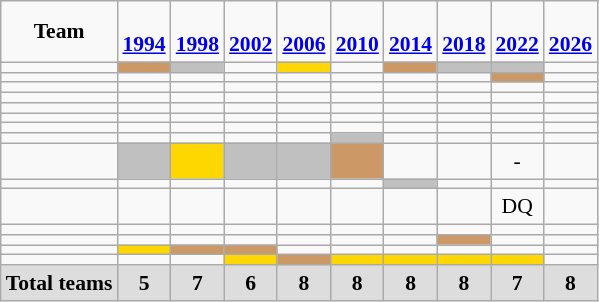<table class="wikitable" style="text-align:center; font-size:90%">
<tr bgcolor=>
<td><strong>Team</strong></td>
<td><strong><br><a href='#'>1994</a></strong></td>
<td><strong><br><a href='#'>1998</a></strong></td>
<td><strong><br><a href='#'>2002</a></strong></td>
<td><strong><br><a href='#'>2006</a></strong></td>
<td><strong><br><a href='#'>2010</a></strong></td>
<td><strong><br><a href='#'>2014</a></strong></td>
<td><strong><br><a href='#'>2018</a></strong></td>
<td><strong><br><a href='#'>2022</a></strong></td>
<td><strong><br><a href='#'>2026</a></strong></td>
</tr>
<tr>
<td align=left></td>
<td bgcolor=cc9966></td>
<td bgcolor=silver></td>
<td></td>
<td bgcolor=gold></td>
<td></td>
<td bgcolor=cc9966></td>
<td bgcolor=silver></td>
<td bgcolor=silver></td>
<td></td>
</tr>
<tr>
<td align=left></td>
<td></td>
<td></td>
<td></td>
<td></td>
<td></td>
<td></td>
<td></td>
<td bgcolor=cc9966></td>
<td></td>
</tr>
<tr>
<td align=left></td>
<td></td>
<td></td>
<td></td>
<td></td>
<td></td>
<td></td>
<td></td>
<td></td>
<td></td>
</tr>
<tr>
<td align=left></td>
<td></td>
<td></td>
<td></td>
<td></td>
<td></td>
<td></td>
<td></td>
<td></td>
<td></td>
</tr>
<tr>
<td align=left></td>
<td></td>
<td></td>
<td></td>
<td></td>
<td></td>
<td></td>
<td></td>
<td></td>
<td></td>
</tr>
<tr>
<td align=left></td>
<td></td>
<td></td>
<td></td>
<td></td>
<td></td>
<td></td>
<td></td>
<td></td>
<td></td>
</tr>
<tr>
<td align=left></td>
<td></td>
<td></td>
<td></td>
<td></td>
<td></td>
<td></td>
<td></td>
<td></td>
<td></td>
</tr>
<tr>
<td align=left></td>
<td></td>
<td></td>
<td></td>
<td></td>
<td bgcolor=silver></td>
<td></td>
<td></td>
<td></td>
<td></td>
</tr>
<tr>
<td align=left></td>
<td bgcolor=silver></td>
<td bgcolor=gold></td>
<td bgcolor=silver></td>
<td bgcolor=silver></td>
<td bgcolor=cc9966></td>
<td></td>
<td></td>
<td>-</td>
<td></td>
</tr>
<tr>
<td align=left></td>
<td></td>
<td></td>
<td></td>
<td></td>
<td></td>
<td bgcolor=silver></td>
<td></td>
<td></td>
<td></td>
</tr>
<tr>
<td align=left></td>
<td></td>
<td></td>
<td></td>
<td></td>
<td></td>
<td></td>
<td></td>
<td>DQ</td>
<td></td>
</tr>
<tr>
<td align=left></td>
<td></td>
<td></td>
<td></td>
<td></td>
<td></td>
<td></td>
<td></td>
<td></td>
<td></td>
</tr>
<tr>
<td align=left></td>
<td></td>
<td></td>
<td></td>
<td></td>
<td></td>
<td></td>
<td bgcolor=cc9966></td>
<td></td>
<td></td>
</tr>
<tr>
<td align=left></td>
<td bgcolor=gold></td>
<td bgcolor=cc9966></td>
<td bgcolor=cc9966></td>
<td></td>
<td></td>
<td></td>
<td></td>
<td></td>
<td></td>
</tr>
<tr>
<td align=left></td>
<td></td>
<td></td>
<td bgcolor=gold></td>
<td bgcolor=cc9966></td>
<td bgcolor=gold></td>
<td bgcolor=gold></td>
<td bgcolor=gold></td>
<td bgcolor=gold></td>
<td></td>
</tr>
<tr style="background:#ddd" class="sortbottom">
<td align=left><strong>Total teams</strong></td>
<td><strong>5</strong></td>
<td><strong>7</strong></td>
<td><strong>6</strong></td>
<td><strong>8</strong></td>
<td><strong>8</strong></td>
<td><strong>8</strong></td>
<td><strong>8</strong></td>
<td><strong>7</strong></td>
<td><strong>8</strong></td>
</tr>
</table>
